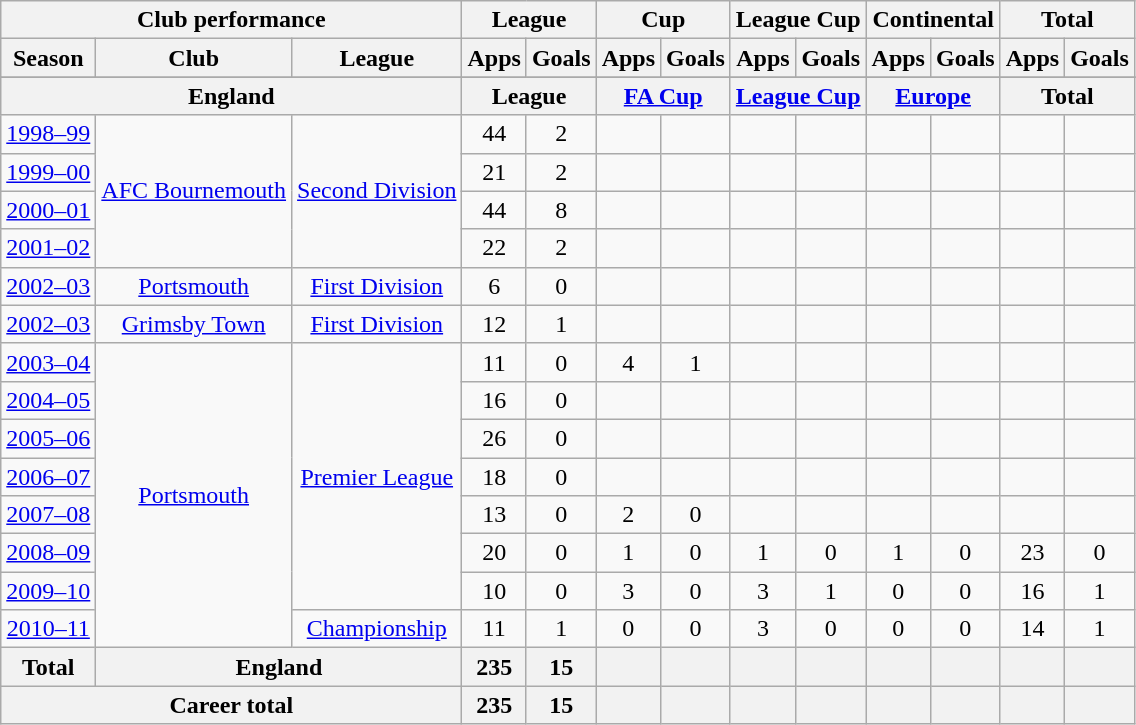<table class="wikitable" style="text-align:center">
<tr>
<th colspan=3>Club performance</th>
<th colspan=2>League</th>
<th colspan=2>Cup</th>
<th colspan=2>League Cup</th>
<th colspan=2>Continental</th>
<th colspan=2>Total</th>
</tr>
<tr>
<th>Season</th>
<th>Club</th>
<th>League</th>
<th>Apps</th>
<th>Goals</th>
<th>Apps</th>
<th>Goals</th>
<th>Apps</th>
<th>Goals</th>
<th>Apps</th>
<th>Goals</th>
<th>Apps</th>
<th>Goals</th>
</tr>
<tr>
</tr>
<tr>
<th colspan=3>England</th>
<th colspan=2>League</th>
<th colspan=2><a href='#'>FA Cup</a></th>
<th colspan=2><a href='#'>League Cup</a></th>
<th colspan=2><a href='#'>Europe</a></th>
<th colspan=2>Total</th>
</tr>
<tr>
<td><a href='#'>1998–99</a></td>
<td rowspan="4"><a href='#'>AFC Bournemouth</a></td>
<td rowspan="4"><a href='#'>Second Division</a></td>
<td>44</td>
<td>2</td>
<td></td>
<td></td>
<td></td>
<td></td>
<td></td>
<td></td>
<td></td>
<td></td>
</tr>
<tr>
<td><a href='#'>1999–00</a></td>
<td>21</td>
<td>2</td>
<td></td>
<td></td>
<td></td>
<td></td>
<td></td>
<td></td>
<td></td>
<td></td>
</tr>
<tr>
<td><a href='#'>2000–01</a></td>
<td>44</td>
<td>8</td>
<td></td>
<td></td>
<td></td>
<td></td>
<td></td>
<td></td>
<td></td>
<td></td>
</tr>
<tr>
<td><a href='#'>2001–02</a></td>
<td>22</td>
<td>2</td>
<td></td>
<td></td>
<td></td>
<td></td>
<td></td>
<td></td>
<td></td>
<td></td>
</tr>
<tr>
<td><a href='#'>2002–03</a></td>
<td><a href='#'>Portsmouth</a></td>
<td><a href='#'>First Division</a></td>
<td>6</td>
<td>0</td>
<td></td>
<td></td>
<td></td>
<td></td>
<td></td>
<td></td>
<td></td>
<td></td>
</tr>
<tr>
<td><a href='#'>2002–03</a></td>
<td><a href='#'>Grimsby Town</a></td>
<td><a href='#'>First Division</a></td>
<td>12</td>
<td>1</td>
<td></td>
<td></td>
<td></td>
<td></td>
<td></td>
<td></td>
<td></td>
<td></td>
</tr>
<tr>
<td><a href='#'>2003–04</a></td>
<td rowspan="8"><a href='#'>Portsmouth</a></td>
<td rowspan="7"><a href='#'>Premier League</a></td>
<td>11</td>
<td>0</td>
<td>4</td>
<td>1</td>
<td></td>
<td></td>
<td></td>
<td></td>
<td></td>
<td></td>
</tr>
<tr>
<td><a href='#'>2004–05</a></td>
<td>16</td>
<td>0</td>
<td></td>
<td></td>
<td></td>
<td></td>
<td></td>
<td></td>
<td></td>
<td></td>
</tr>
<tr>
<td><a href='#'>2005–06</a></td>
<td>26</td>
<td>0</td>
<td></td>
<td></td>
<td></td>
<td></td>
<td></td>
<td></td>
<td></td>
<td></td>
</tr>
<tr>
<td><a href='#'>2006–07</a></td>
<td>18</td>
<td>0</td>
<td></td>
<td></td>
<td></td>
<td></td>
<td></td>
<td></td>
<td></td>
<td></td>
</tr>
<tr>
<td><a href='#'>2007–08</a></td>
<td>13</td>
<td>0</td>
<td>2</td>
<td>0</td>
<td></td>
<td></td>
<td></td>
<td></td>
<td></td>
</tr>
<tr>
<td><a href='#'>2008–09</a></td>
<td>20</td>
<td>0</td>
<td>1</td>
<td>0</td>
<td>1</td>
<td>0</td>
<td>1</td>
<td>0</td>
<td>23</td>
<td>0</td>
</tr>
<tr>
<td><a href='#'>2009–10</a></td>
<td>10</td>
<td>0</td>
<td>3</td>
<td>0</td>
<td>3</td>
<td>1</td>
<td>0</td>
<td>0</td>
<td>16</td>
<td>1</td>
</tr>
<tr>
<td><a href='#'>2010–11</a></td>
<td><a href='#'>Championship</a></td>
<td>11</td>
<td>1</td>
<td>0</td>
<td>0</td>
<td>3</td>
<td>0</td>
<td>0</td>
<td>0</td>
<td>14</td>
<td>1</td>
</tr>
<tr>
<th rowspan=1>Total</th>
<th colspan=2>England</th>
<th>235</th>
<th>15</th>
<th></th>
<th></th>
<th></th>
<th></th>
<th></th>
<th></th>
<th></th>
<th></th>
</tr>
<tr>
<th colspan=3>Career total</th>
<th>235</th>
<th>15</th>
<th></th>
<th></th>
<th></th>
<th></th>
<th></th>
<th></th>
<th></th>
<th></th>
</tr>
</table>
